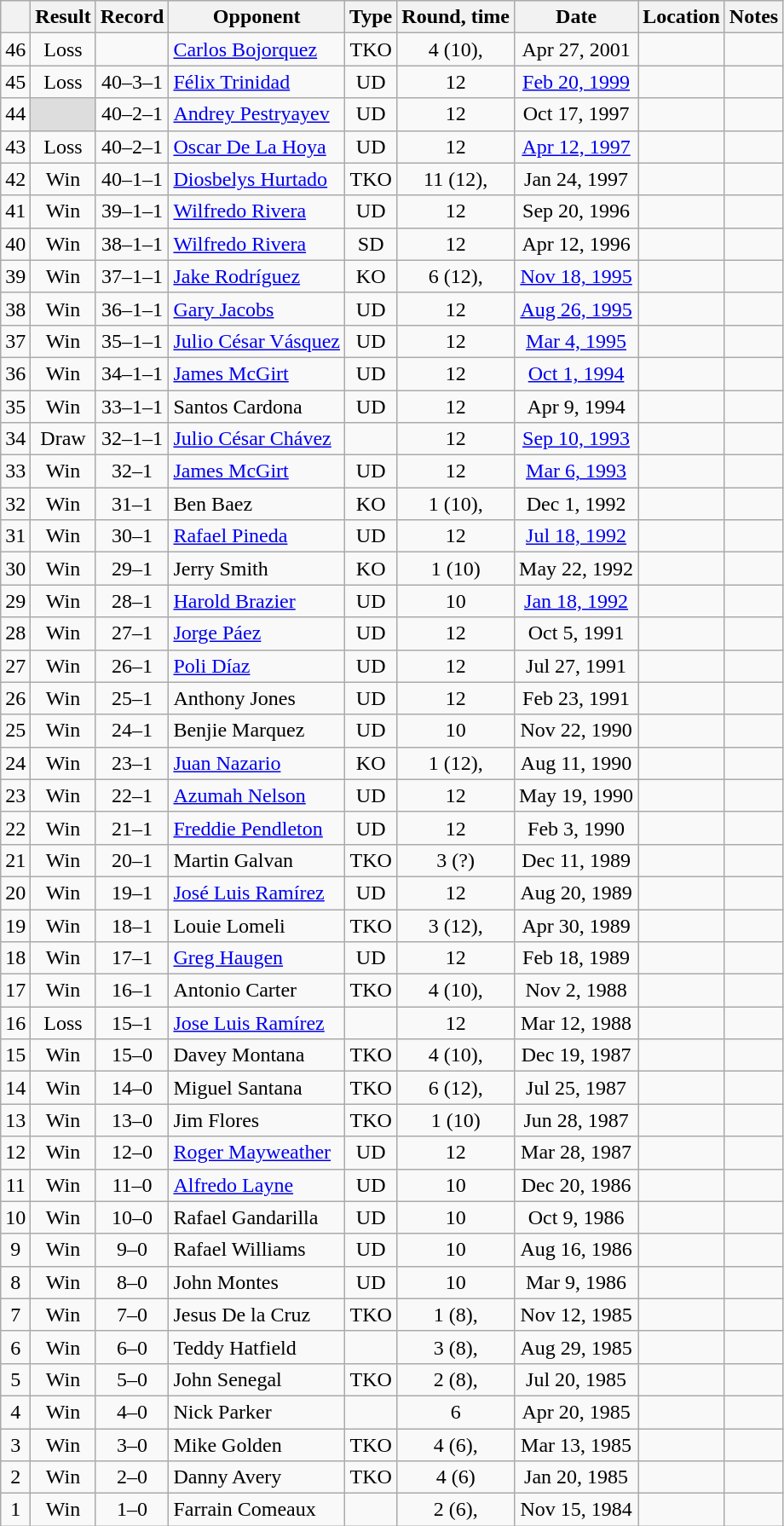<table class="wikitable" style="text-align:center">
<tr>
<th></th>
<th>Result</th>
<th>Record</th>
<th>Opponent</th>
<th>Type</th>
<th>Round, time</th>
<th>Date</th>
<th>Location</th>
<th>Notes</th>
</tr>
<tr>
<td>46</td>
<td>Loss</td>
<td></td>
<td style="text-align:left;"><a href='#'>Carlos Bojorquez</a></td>
<td>TKO</td>
<td>4 (10), </td>
<td>Apr 27, 2001</td>
<td style="text-align:left;"></td>
<td style="text-align:left;"></td>
</tr>
<tr>
<td>45</td>
<td>Loss</td>
<td>40–3–1 </td>
<td style="text-align:left;"><a href='#'>Félix Trinidad</a></td>
<td>UD</td>
<td>12</td>
<td><a href='#'>Feb 20, 1999</a></td>
<td style="text-align:left;"></td>
<td style="text-align:left;"></td>
</tr>
<tr>
<td>44</td>
<td style="background:#DDD"></td>
<td>40–2–1 </td>
<td style="text-align:left;"><a href='#'>Andrey Pestryayev</a></td>
<td>UD</td>
<td>12</td>
<td>Oct 17, 1997</td>
<td style="text-align:left;"></td>
<td style="text-align:left;"></td>
</tr>
<tr>
<td>43</td>
<td>Loss</td>
<td>40–2–1</td>
<td style="text-align:left;"><a href='#'>Oscar De La Hoya</a></td>
<td>UD</td>
<td>12</td>
<td><a href='#'>Apr 12, 1997</a></td>
<td style="text-align:left;"></td>
<td style="text-align:left;"></td>
</tr>
<tr>
<td>42</td>
<td>Win</td>
<td>40–1–1</td>
<td style="text-align:left;"><a href='#'>Diosbelys Hurtado</a></td>
<td>TKO</td>
<td>11 (12), </td>
<td>Jan 24, 1997</td>
<td style="text-align:left;"></td>
<td style="text-align:left;"></td>
</tr>
<tr>
<td>41</td>
<td>Win</td>
<td>39–1–1</td>
<td style="text-align:left;"><a href='#'>Wilfredo Rivera</a></td>
<td>UD</td>
<td>12</td>
<td>Sep 20, 1996</td>
<td style="text-align:left;"></td>
<td style="text-align:left;"></td>
</tr>
<tr>
<td>40</td>
<td>Win</td>
<td>38–1–1</td>
<td style="text-align:left;"><a href='#'>Wilfredo Rivera</a></td>
<td>SD</td>
<td>12</td>
<td>Apr 12, 1996</td>
<td style="text-align:left;"></td>
<td style="text-align:left;"></td>
</tr>
<tr>
<td>39</td>
<td>Win</td>
<td>37–1–1</td>
<td style="text-align:left;"><a href='#'>Jake Rodríguez</a></td>
<td>KO</td>
<td>6 (12), </td>
<td><a href='#'>Nov 18, 1995</a></td>
<td style="text-align:left;"></td>
<td style="text-align:left;"></td>
</tr>
<tr>
<td>38</td>
<td>Win</td>
<td>36–1–1</td>
<td style="text-align:left;"><a href='#'>Gary Jacobs</a></td>
<td>UD</td>
<td>12</td>
<td><a href='#'>Aug 26, 1995</a></td>
<td style="text-align:left;"></td>
<td style="text-align:left;"></td>
</tr>
<tr>
<td>37</td>
<td>Win</td>
<td>35–1–1</td>
<td style="text-align:left;"><a href='#'>Julio César Vásquez</a></td>
<td>UD</td>
<td>12</td>
<td><a href='#'>Mar 4, 1995</a></td>
<td style="text-align:left;"></td>
<td style="text-align:left;"></td>
</tr>
<tr>
<td>36</td>
<td>Win</td>
<td>34–1–1</td>
<td style="text-align:left;"><a href='#'>James McGirt</a></td>
<td>UD</td>
<td>12</td>
<td><a href='#'>Oct 1, 1994</a></td>
<td style="text-align:left;"></td>
<td style="text-align:left;"></td>
</tr>
<tr>
<td>35</td>
<td>Win</td>
<td>33–1–1</td>
<td style="text-align:left;">Santos Cardona</td>
<td>UD</td>
<td>12</td>
<td>Apr 9, 1994</td>
<td style="text-align:left;"></td>
<td style="text-align:left;"></td>
</tr>
<tr>
<td>34</td>
<td>Draw</td>
<td>32–1–1</td>
<td style="text-align:left;"><a href='#'>Julio César Chávez</a></td>
<td></td>
<td>12</td>
<td><a href='#'>Sep 10, 1993</a></td>
<td style="text-align:left;"></td>
<td style="text-align:left;"></td>
</tr>
<tr>
<td>33</td>
<td>Win</td>
<td>32–1</td>
<td style="text-align:left;"><a href='#'>James McGirt</a></td>
<td>UD</td>
<td>12</td>
<td><a href='#'>Mar 6, 1993</a></td>
<td style="text-align:left;"></td>
<td style="text-align:left;"></td>
</tr>
<tr>
<td>32</td>
<td>Win</td>
<td>31–1</td>
<td style="text-align:left;">Ben Baez</td>
<td>KO</td>
<td>1 (10), </td>
<td>Dec 1, 1992</td>
<td style="text-align:left;"></td>
<td></td>
</tr>
<tr>
<td>31</td>
<td>Win</td>
<td>30–1</td>
<td style="text-align:left;"><a href='#'>Rafael Pineda</a></td>
<td>UD</td>
<td>12</td>
<td><a href='#'>Jul 18, 1992</a></td>
<td style="text-align:left;"></td>
<td style="text-align:left;"></td>
</tr>
<tr>
<td>30</td>
<td>Win</td>
<td>29–1</td>
<td style="text-align:left;">Jerry Smith</td>
<td>KO</td>
<td>1 (10)</td>
<td>May 22, 1992</td>
<td style="text-align:left;"></td>
<td></td>
</tr>
<tr>
<td>29</td>
<td>Win</td>
<td>28–1</td>
<td style="text-align:left;"><a href='#'>Harold Brazier</a></td>
<td>UD</td>
<td>10</td>
<td><a href='#'>Jan 18, 1992</a></td>
<td style="text-align:left;"></td>
<td></td>
</tr>
<tr>
<td>28</td>
<td>Win</td>
<td>27–1</td>
<td style="text-align:left;"><a href='#'>Jorge Páez</a></td>
<td>UD</td>
<td>12</td>
<td>Oct 5, 1991</td>
<td style="text-align:left;"></td>
<td style="text-align:left;"></td>
</tr>
<tr>
<td>27</td>
<td>Win</td>
<td>26–1</td>
<td style="text-align:left;"><a href='#'>Poli Díaz</a></td>
<td>UD</td>
<td>12</td>
<td>Jul 27, 1991</td>
<td style="text-align:left;"></td>
<td style="text-align:left;"></td>
</tr>
<tr>
<td>26</td>
<td>Win</td>
<td>25–1</td>
<td style="text-align:left;">Anthony Jones</td>
<td>UD</td>
<td>12</td>
<td>Feb 23, 1991</td>
<td style="text-align:left;"></td>
<td style="text-align:left;"></td>
</tr>
<tr>
<td>25</td>
<td>Win</td>
<td>24–1</td>
<td style="text-align:left;">Benjie Marquez</td>
<td>UD</td>
<td>10</td>
<td>Nov 22, 1990</td>
<td style="text-align:left;"></td>
<td></td>
</tr>
<tr>
<td>24</td>
<td>Win</td>
<td>23–1</td>
<td style="text-align:left;"><a href='#'>Juan Nazario</a></td>
<td>KO</td>
<td>1 (12), </td>
<td>Aug 11, 1990</td>
<td style="text-align:left;"></td>
<td style="text-align:left;"></td>
</tr>
<tr>
<td>23</td>
<td>Win</td>
<td>22–1</td>
<td style="text-align:left;"><a href='#'>Azumah Nelson</a></td>
<td>UD</td>
<td>12</td>
<td>May 19, 1990</td>
<td style="text-align:left;"></td>
<td style="text-align:left;"></td>
</tr>
<tr>
<td>22</td>
<td>Win</td>
<td>21–1</td>
<td style="text-align:left;"><a href='#'>Freddie Pendleton</a></td>
<td>UD</td>
<td>12</td>
<td>Feb 3, 1990</td>
<td style="text-align:left;"></td>
<td style="text-align:left;"></td>
</tr>
<tr>
<td>21</td>
<td>Win</td>
<td>20–1</td>
<td style="text-align:left;">Martin Galvan</td>
<td>TKO</td>
<td>3 (?)</td>
<td>Dec 11, 1989</td>
<td style="text-align:left;"></td>
<td></td>
</tr>
<tr>
<td>20</td>
<td>Win</td>
<td>19–1</td>
<td style="text-align:left;"><a href='#'>José Luis Ramírez</a></td>
<td>UD</td>
<td>12</td>
<td>Aug 20, 1989</td>
<td style="text-align:left;"></td>
<td style="text-align:left;"></td>
</tr>
<tr>
<td>19</td>
<td>Win</td>
<td>18–1</td>
<td style="text-align:left;">Louie Lomeli</td>
<td>TKO</td>
<td>3 (12), </td>
<td>Apr 30, 1989</td>
<td style="text-align:left;"></td>
<td style="text-align:left;"></td>
</tr>
<tr>
<td>18</td>
<td>Win</td>
<td>17–1</td>
<td style="text-align:left;"><a href='#'>Greg Haugen</a></td>
<td>UD</td>
<td>12</td>
<td>Feb 18, 1989</td>
<td style="text-align:left;"></td>
<td style="text-align:left;"></td>
</tr>
<tr>
<td>17</td>
<td>Win</td>
<td>16–1</td>
<td style="text-align:left;">Antonio Carter</td>
<td>TKO</td>
<td>4 (10), </td>
<td>Nov 2, 1988</td>
<td style="text-align:left;"></td>
<td></td>
</tr>
<tr>
<td>16</td>
<td>Loss</td>
<td>15–1</td>
<td style="text-align:left;"><a href='#'>Jose Luis Ramírez</a></td>
<td></td>
<td>12</td>
<td>Mar 12, 1988</td>
<td style="text-align:left;"></td>
<td style="text-align:left;"></td>
</tr>
<tr>
<td>15</td>
<td>Win</td>
<td>15–0</td>
<td style="text-align:left;">Davey Montana</td>
<td>TKO</td>
<td>4 (10), </td>
<td>Dec 19, 1987</td>
<td style="text-align:left;"></td>
<td></td>
</tr>
<tr>
<td>14</td>
<td>Win</td>
<td>14–0</td>
<td style="text-align:left;">Miguel Santana</td>
<td>TKO</td>
<td>6 (12), </td>
<td>Jul 25, 1987</td>
<td style="text-align:left;"></td>
<td style="text-align:left;"></td>
</tr>
<tr>
<td>13</td>
<td>Win</td>
<td>13–0</td>
<td style="text-align:left;">Jim Flores</td>
<td>TKO</td>
<td>1 (10)</td>
<td>Jun 28, 1987</td>
<td style="text-align:left;"></td>
<td></td>
</tr>
<tr>
<td>12</td>
<td>Win</td>
<td>12–0</td>
<td style="text-align:left;"><a href='#'>Roger Mayweather</a></td>
<td>UD</td>
<td>12</td>
<td>Mar 28, 1987</td>
<td style="text-align:left;"></td>
<td style="text-align:left;"></td>
</tr>
<tr>
<td>11</td>
<td>Win</td>
<td>11–0</td>
<td style="text-align:left;"><a href='#'>Alfredo Layne</a></td>
<td>UD</td>
<td>10</td>
<td>Dec 20, 1986</td>
<td style="text-align:left;"></td>
<td></td>
</tr>
<tr>
<td>10</td>
<td>Win</td>
<td>10–0</td>
<td style="text-align:left;">Rafael Gandarilla</td>
<td>UD</td>
<td>10</td>
<td>Oct 9, 1986</td>
<td style="text-align:left;"></td>
<td></td>
</tr>
<tr>
<td>9</td>
<td>Win</td>
<td>9–0</td>
<td style="text-align:left;">Rafael Williams</td>
<td>UD</td>
<td>10</td>
<td>Aug 16, 1986</td>
<td style="text-align:left;"></td>
<td></td>
</tr>
<tr>
<td>8</td>
<td>Win</td>
<td>8–0</td>
<td style="text-align:left;">John Montes</td>
<td>UD</td>
<td>10</td>
<td>Mar 9, 1986</td>
<td style="text-align:left;"></td>
<td></td>
</tr>
<tr>
<td>7</td>
<td>Win</td>
<td>7–0</td>
<td style="text-align:left;">Jesus De la Cruz</td>
<td>TKO</td>
<td>1 (8), </td>
<td>Nov 12, 1985</td>
<td style="text-align:left;"></td>
<td></td>
</tr>
<tr>
<td>6</td>
<td>Win</td>
<td>6–0</td>
<td style="text-align:left;">Teddy Hatfield</td>
<td></td>
<td>3 (8), </td>
<td>Aug 29, 1985</td>
<td style="text-align:left;"></td>
<td></td>
</tr>
<tr>
<td>5</td>
<td>Win</td>
<td>5–0</td>
<td style="text-align:left;">John Senegal</td>
<td>TKO</td>
<td>2 (8), </td>
<td>Jul 20, 1985</td>
<td style="text-align:left;"></td>
<td></td>
</tr>
<tr>
<td>4</td>
<td>Win</td>
<td>4–0</td>
<td style="text-align:left;">Nick Parker</td>
<td></td>
<td>6</td>
<td>Apr 20, 1985</td>
<td style="text-align:left;"></td>
<td></td>
</tr>
<tr>
<td>3</td>
<td>Win</td>
<td>3–0</td>
<td style="text-align:left;">Mike Golden</td>
<td>TKO</td>
<td>4 (6), </td>
<td>Mar 13, 1985</td>
<td style="text-align:left;"></td>
<td></td>
</tr>
<tr>
<td>2</td>
<td>Win</td>
<td>2–0</td>
<td style="text-align:left;">Danny Avery</td>
<td>TKO</td>
<td>4 (6)</td>
<td>Jan 20, 1985</td>
<td style="text-align:left;"></td>
<td></td>
</tr>
<tr>
<td>1</td>
<td>Win</td>
<td>1–0</td>
<td style="text-align:left;">Farrain Comeaux</td>
<td></td>
<td>2 (6), </td>
<td>Nov 15, 1984</td>
<td style="text-align:left;"></td>
<td></td>
</tr>
</table>
